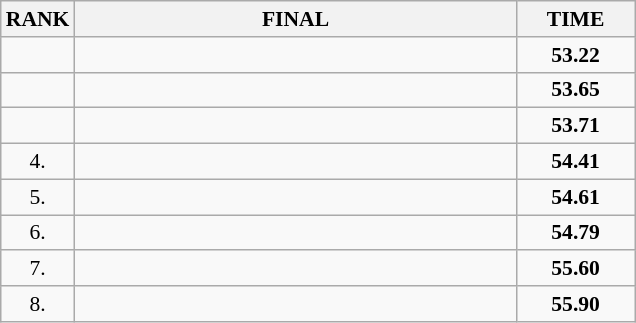<table class="wikitable" style="border-collapse: collapse; font-size: 90%;">
<tr>
<th>RANK</th>
<th style="width: 20em">FINAL</th>
<th style="width: 5em">TIME</th>
</tr>
<tr>
<td align="center"></td>
<td></td>
<td align="center"><strong>53.22</strong></td>
</tr>
<tr>
<td align="center"></td>
<td></td>
<td align="center"><strong>53.65</strong></td>
</tr>
<tr>
<td align="center"></td>
<td></td>
<td align="center"><strong>53.71</strong></td>
</tr>
<tr>
<td align="center">4.</td>
<td></td>
<td align="center"><strong>54.41</strong></td>
</tr>
<tr>
<td align="center">5.</td>
<td></td>
<td align="center"><strong>54.61</strong></td>
</tr>
<tr>
<td align="center">6.</td>
<td></td>
<td align="center"><strong>54.79</strong></td>
</tr>
<tr>
<td align="center">7.</td>
<td></td>
<td align="center"><strong>55.60</strong></td>
</tr>
<tr>
<td align="center">8.</td>
<td></td>
<td align="center"><strong>55.90</strong></td>
</tr>
</table>
